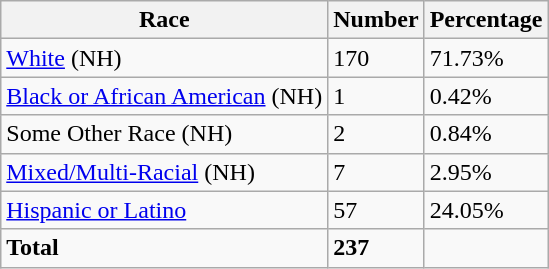<table class="wikitable">
<tr>
<th>Race</th>
<th>Number</th>
<th>Percentage</th>
</tr>
<tr>
<td><a href='#'>White</a> (NH)</td>
<td>170</td>
<td>71.73%</td>
</tr>
<tr>
<td><a href='#'>Black or African American</a> (NH)</td>
<td>1</td>
<td>0.42%</td>
</tr>
<tr>
<td>Some Other Race (NH)</td>
<td>2</td>
<td>0.84%</td>
</tr>
<tr>
<td><a href='#'>Mixed/Multi-Racial</a> (NH)</td>
<td>7</td>
<td>2.95%</td>
</tr>
<tr>
<td><a href='#'>Hispanic or Latino</a></td>
<td>57</td>
<td>24.05%</td>
</tr>
<tr>
<td><strong>Total</strong></td>
<td><strong>237</strong></td>
<td></td>
</tr>
</table>
